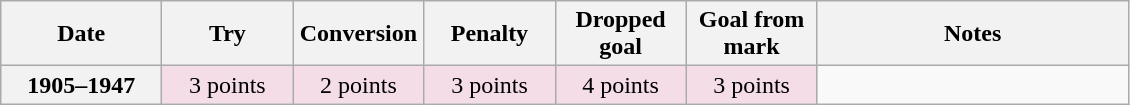<table class="wikitable">
<tr>
<th scope="col" style="width:100px;">Date</th>
<th scope="col" style="width:80px;">Try</th>
<th scope="col" style="width:80px;">Conversion</th>
<th scope="col" style="width:80px;">Penalty</th>
<th scope="col" style="width:80px;">Dropped goal</th>
<th scope="col" style="width:80px;">Goal from mark</th>
<th scope="col" style="width:200px;">Notes<br></th>
</tr>
<tr style="text-align:center;background:#F4DDE7;">
<th>1905–1947</th>
<td>3 points</td>
<td>2 points</td>
<td>3 points</td>
<td>4 points</td>
<td>3 points<br></td>
</tr>
</table>
